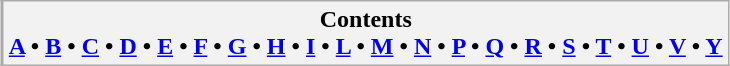<table class=wikitable style = "text-align: center; margin: auto;">
<tr>
<td style = "margin: auto; padding: 0"></td>
<th>Contents<br><a href='#'>A</a> • <a href='#'>B</a> • <a href='#'>C</a> •  <a href='#'>D</a> • <a href='#'>E</a> • <a href='#'>F</a> • <a href='#'>G</a> • <a href='#'>H</a> • <a href='#'>I</a> • <a href='#'>L</a> • <a href='#'>M</a> • <a href='#'>N</a> • <a href='#'>P</a> • <a href='#'>Q</a> • <a href='#'>R</a> • <a href='#'>S</a> • <a href='#'>T</a> • <a href='#'>U</a> • <a href='#'>V</a> • <a href='#'>Y</a></th>
</tr>
</table>
